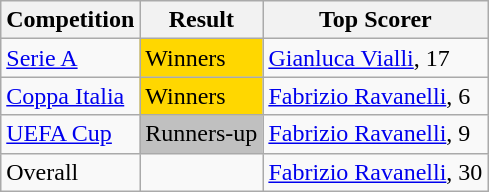<table class="wikitable">
<tr>
<th>Competition</th>
<th>Result</th>
<th>Top Scorer</th>
</tr>
<tr>
<td><a href='#'>Serie A</a></td>
<td style="background:gold;">Winners</td>
<td> <a href='#'>Gianluca Vialli</a>, 17</td>
</tr>
<tr>
<td><a href='#'>Coppa Italia</a></td>
<td style="background:gold;">Winners</td>
<td> <a href='#'>Fabrizio Ravanelli</a>, 6</td>
</tr>
<tr>
<td><a href='#'>UEFA Cup</a></td>
<td style="background:silver;">Runners-up</td>
<td> <a href='#'>Fabrizio Ravanelli</a>, 9</td>
</tr>
<tr>
<td>Overall</td>
<td></td>
<td> <a href='#'>Fabrizio Ravanelli</a>, 30</td>
</tr>
</table>
